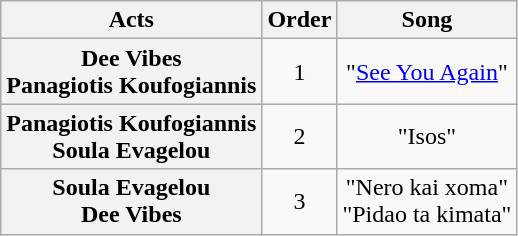<table class="wikitable plainrowheaders" style="text-align:center;">
<tr>
<th scope="col">Acts</th>
<th scope="col">Order</th>
<th scope="col">Song</th>
</tr>
<tr>
<th scope="row">Dee Vibes<br> Panagiotis Koufogiannis</th>
<td>1</td>
<td>"<a href='#'>See You Again</a>"</td>
</tr>
<tr>
<th scope="row">Panagiotis Koufogiannis<br>Soula Evagelou</th>
<td>2</td>
<td>"Isos"</td>
</tr>
<tr>
<th scope="row">Soula Evagelou<br>Dee Vibes</th>
<td>3</td>
<td>"Nero kai xoma"<br>"Pidao ta kimata"</td>
</tr>
</table>
